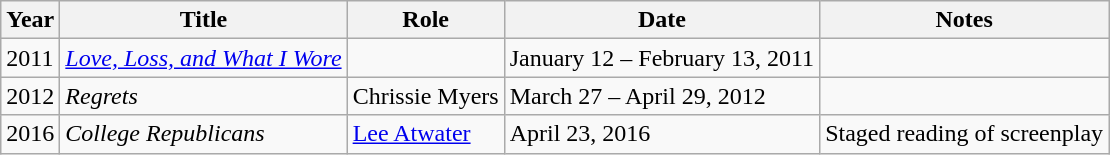<table class="wikitable">
<tr>
<th>Year</th>
<th>Title</th>
<th>Role</th>
<th>Date</th>
<th>Notes</th>
</tr>
<tr>
<td>2011</td>
<td><em><a href='#'>Love, Loss, and What I Wore</a></em></td>
<td></td>
<td>January 12 – February 13, 2011</td>
<td></td>
</tr>
<tr>
<td>2012</td>
<td><em>Regrets</em></td>
<td>Chrissie Myers</td>
<td>March 27 – April 29, 2012</td>
<td></td>
</tr>
<tr>
<td>2016</td>
<td><em>College Republicans</em></td>
<td><a href='#'>Lee Atwater</a></td>
<td>April 23, 2016</td>
<td>Staged reading of screenplay</td>
</tr>
</table>
